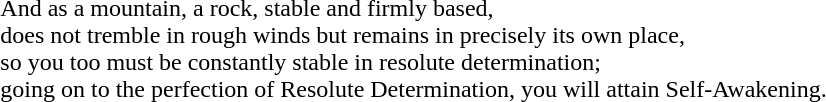<table cellpadding=10 align=center>
<tr>
<td><br>And as a mountain, a rock, stable and firmly based,<br>
does not tremble in rough winds but remains in precisely its own place,<br>
so you too must be constantly stable in resolute determination;<br>
going on to the perfection of Resolute Determination, you will attain Self-Awakening.</td>
<td><br></td>
</tr>
</table>
